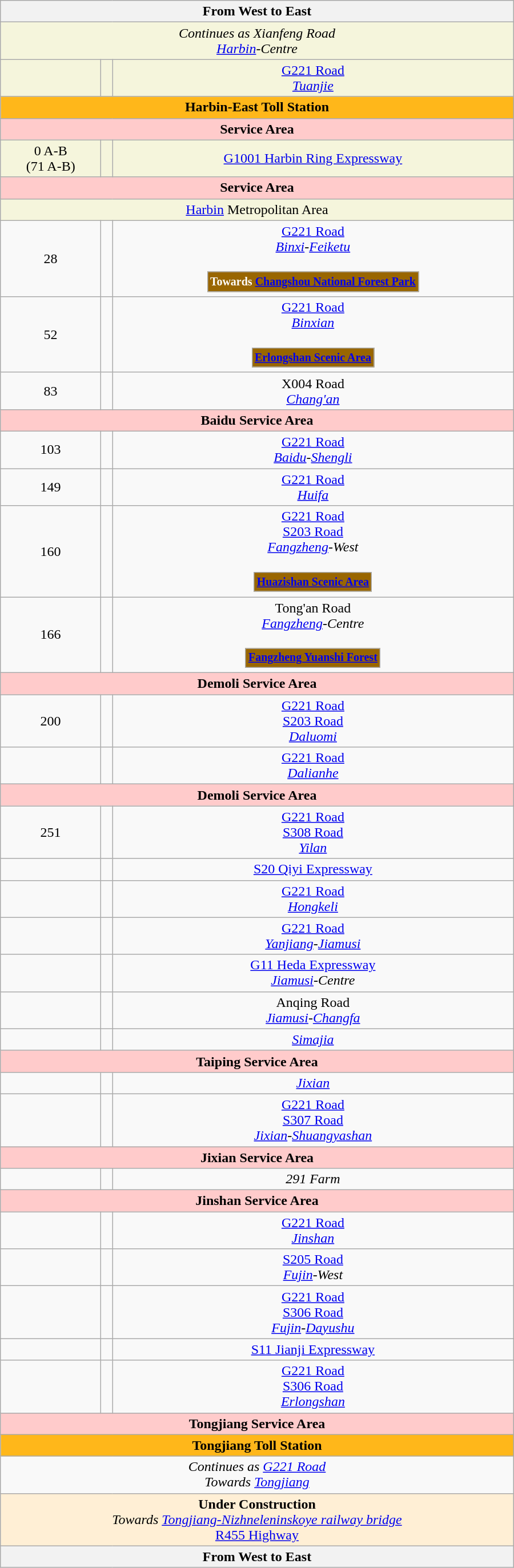<table class="wikitable" style="text-align:center" width="600px">
<tr>
<th text-align="center" colspan="3"> From West to East </th>
</tr>
<tr style="background:#f5f5dc;">
<td colspan="3"><em>Continues as Xianfeng Road</em><br><em><a href='#'>Harbin</a>-Centre</em></td>
</tr>
<tr style="background:#f5f5dc;">
<td></td>
<td><br></td>
<td> <a href='#'>G221 Road</a><br><em><a href='#'>Tuanjie</a></em></td>
</tr>
<tr style="background:#ffb71a;">
<td colspan="7"> <strong>Harbin-East Toll Station</strong></td>
</tr>
<tr style="background:#ffcbcb;">
<td colspan="7"> <strong>Service Area</strong></td>
</tr>
<tr style="background:#f5f5dc;">
<td>0 A-B<br>(71 A-B)</td>
<td></td>
<td> <a href='#'>G1001 Harbin Ring Expressway</a></td>
</tr>
<tr style="background:#ffcbcb;">
<td colspan="7"> <strong>Service Area</strong></td>
</tr>
<tr style="background:#f5f5dc;">
<td colspan="7"> <a href='#'>Harbin</a> Metropolitan Area </td>
</tr>
<tr align="center">
<td>28</td>
<td></td>
<td> <a href='#'>G221 Road</a><br><em><a href='#'>Binxi</a>-<a href='#'>Feiketu</a></em><br><br><table border=0>
<tr size=40>
<td bgcolor=#960 style="font-size: 10pt; color: white" align=center><strong>Towards <a href='#'><span>Changshou National Forest Park</span></a></strong></td>
</tr>
</table>
</td>
</tr>
<tr align="center">
<td>52</td>
<td></td>
<td> <a href='#'>G221 Road</a><br><em><a href='#'>Binxian</a></em><br><br><table border=0>
<tr size=40>
<td bgcolor=#960 style="font-size: 10pt; color: white" align=center><strong><a href='#'><span>Erlongshan Scenic Area</span></a></strong></td>
</tr>
</table>
</td>
</tr>
<tr>
<td>83</td>
<td></td>
<td> X004 Road<br><em><a href='#'>Chang'an</a></em></td>
</tr>
<tr style="background:#ffcbcb;">
<td colspan="7"> <strong>Baidu Service Area</strong></td>
</tr>
<tr>
<td>103</td>
<td></td>
<td> <a href='#'>G221 Road</a><br><em><a href='#'>Baidu</a>-<a href='#'>Shengli</a></em></td>
</tr>
<tr>
<td>149</td>
<td></td>
<td> <a href='#'>G221 Road</a><br><em><a href='#'>Huifa</a></em></td>
</tr>
<tr align="center">
<td>160</td>
<td></td>
<td> <a href='#'>G221 Road</a><br> <a href='#'>S203 Road</a><br><em><a href='#'>Fangzheng</a>-West</em><br><br><table border=0>
<tr size=40>
<td bgcolor=#960 style="font-size: 10pt; color: white" align=center><strong><a href='#'><span>Huazishan Scenic Area</span></a></strong></td>
</tr>
</table>
</td>
</tr>
<tr align="center">
<td>166</td>
<td></td>
<td>Tong'an Road<br><em><a href='#'>Fangzheng</a>-Centre</em><br><br><table border=0>
<tr size=40>
<td bgcolor=#960 style="font-size: 10pt; color: white" align=center><strong><a href='#'><span>Fangzheng Yuanshi Forest</span></a></strong></td>
</tr>
</table>
</td>
</tr>
<tr style="background:#ffcbcb;">
<td colspan="7"> <strong>Demoli Service Area</strong></td>
</tr>
<tr>
<td>200</td>
<td></td>
<td> <a href='#'>G221 Road</a><br> <a href='#'>S203 Road</a><br><em><a href='#'>Daluomi</a></em></td>
</tr>
<tr>
<td></td>
<td></td>
<td> <a href='#'>G221 Road</a><br><em><a href='#'>Dalianhe</a></em></td>
</tr>
<tr style="background:#ffcbcb;">
<td colspan="7"> <strong>Demoli Service Area</strong></td>
</tr>
<tr>
<td>251</td>
<td></td>
<td> <a href='#'>G221 Road</a><br> <a href='#'>S308 Road</a><br><em><a href='#'>Yilan</a></em></td>
</tr>
<tr>
<td></td>
<td></td>
<td> <a href='#'>S20 Qiyi Expressway</a></td>
</tr>
<tr>
<td></td>
<td></td>
<td> <a href='#'>G221 Road</a><br><em><a href='#'>Hongkeli</a></em></td>
</tr>
<tr>
<td></td>
<td></td>
<td> <a href='#'>G221 Road</a><br><em><a href='#'>Yanjiang</a>-<a href='#'>Jiamusi</a></em></td>
</tr>
<tr>
<td></td>
<td></td>
<td> <a href='#'>G11 Heda Expressway</a><br><em><a href='#'>Jiamusi</a>-Centre</em></td>
</tr>
<tr>
<td></td>
<td></td>
<td>Anqing Road<br><em><a href='#'>Jiamusi</a>-<a href='#'>Changfa</a></em></td>
</tr>
<tr>
<td></td>
<td></td>
<td><em><a href='#'>Simajia</a></em></td>
</tr>
<tr style="background:#ffcbcb;">
<td colspan="7"> <strong>Taiping Service Area</strong></td>
</tr>
<tr>
<td></td>
<td></td>
<td><em><a href='#'>Jixian</a></em></td>
</tr>
<tr>
<td></td>
<td></td>
<td> <a href='#'>G221 Road</a><br> <a href='#'>S307 Road</a><br><em><a href='#'>Jixian</a>-<a href='#'>Shuangyashan</a></em></td>
</tr>
<tr style="background:#ffcbcb;">
<td colspan="7"> <strong>Jixian Service Area</strong></td>
</tr>
<tr>
<td></td>
<td></td>
<td><em>291 Farm</em></td>
</tr>
<tr style="background:#ffcbcb;">
<td colspan="7"> <strong>Jinshan Service Area</strong></td>
</tr>
<tr>
<td></td>
<td></td>
<td> <a href='#'>G221 Road</a><br><em><a href='#'>Jinshan</a></em></td>
</tr>
<tr>
<td></td>
<td></td>
<td> <a href='#'>S205 Road</a><br><em><a href='#'>Fujin</a>-West</em></td>
</tr>
<tr>
<td></td>
<td></td>
<td> <a href='#'>G221 Road</a><br> <a href='#'>S306 Road</a><br><em><a href='#'>Fujin</a>-<a href='#'>Dayushu</a></em></td>
</tr>
<tr>
<td></td>
<td></td>
<td> <a href='#'>S11 Jianji Expressway</a></td>
</tr>
<tr>
<td></td>
<td></td>
<td> <a href='#'>G221 Road</a><br> <a href='#'>S306 Road</a><br><em><a href='#'>Erlongshan</a></em></td>
</tr>
<tr style="background:#ffcbcb;">
<td colspan="7"> <strong>Tongjiang Service Area</strong></td>
</tr>
<tr style="background:#ffb71a;">
<td colspan="7"> <strong>Tongjiang Toll Station</strong></td>
</tr>
<tr>
<td colspan="3"><em>Continues as  <a href='#'>G221 Road</a></em><br><em>Towards <a href='#'>Tongjiang</a></em></td>
</tr>
<tr style="background:#ffefd5;">
<td colspan="3"> <strong>Under Construction</strong> <br><em>Towards  <a href='#'>Tongjiang-Nizhneleninskoye railway bridge</a></em><br> <a href='#'>R455 Highway</a></td>
</tr>
<tr>
<th text-align="center" colspan="3"> From West to East </th>
</tr>
</table>
